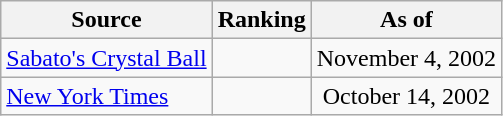<table class="wikitable" style="text-align:center">
<tr>
<th>Source</th>
<th>Ranking</th>
<th>As of</th>
</tr>
<tr>
<td align=left><a href='#'>Sabato's Crystal Ball</a></td>
<td></td>
<td>November 4, 2002</td>
</tr>
<tr>
<td align=left><a href='#'>New York Times</a></td>
<td></td>
<td>October 14, 2002</td>
</tr>
</table>
